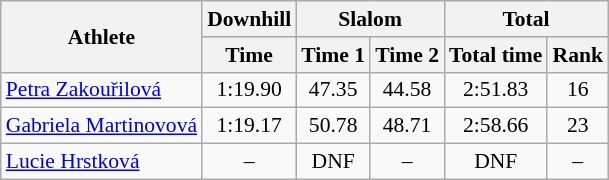<table class="wikitable" style="font-size:90%">
<tr>
<th rowspan="2">Athlete</th>
<th>Downhill</th>
<th colspan="2">Slalom</th>
<th colspan="2">Total</th>
</tr>
<tr>
<th>Time</th>
<th>Time 1</th>
<th>Time 2</th>
<th>Total time</th>
<th>Rank</th>
</tr>
<tr>
<td><a href='#'>Petra Zakouřilová</a></td>
<td align="center">1:19.90</td>
<td align="center">47.35</td>
<td align="center">44.58</td>
<td align="center">2:51.83</td>
<td align="center">16</td>
</tr>
<tr>
<td><a href='#'>Gabriela Martinovová</a></td>
<td align="center">1:19.17</td>
<td align="center">50.78</td>
<td align="center">48.71</td>
<td align="center">2:58.66</td>
<td align="center">23</td>
</tr>
<tr>
<td><a href='#'>Lucie Hrstková</a></td>
<td align="center">–</td>
<td align="center">DNF</td>
<td align="center">–</td>
<td align="center">DNF</td>
<td align="center">–</td>
</tr>
</table>
